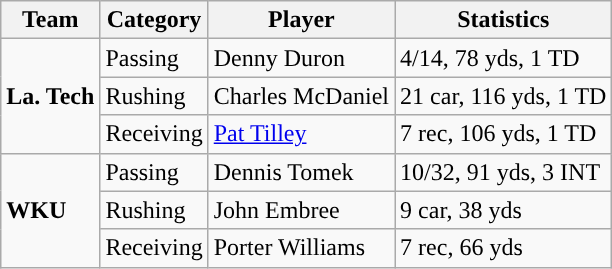<table class="wikitable">
<tr>
<th>Team</th>
<th>Category</th>
<th>Player</th>
<th>Statistics</th>
</tr>
<tr>
<td rowspan=3><strong>La. Tech</strong></td>
<td>Passing</td>
<td>Denny Duron</td>
<td>4/14, 78 yds, 1 TD</td>
</tr>
<tr>
<td>Rushing</td>
<td>Charles McDaniel</td>
<td>21 car, 116 yds, 1 TD</td>
</tr>
<tr>
<td>Receiving</td>
<td><a href='#'>Pat Tilley</a></td>
<td>7 rec, 106 yds, 1 TD</td>
</tr>
<tr>
<td rowspan=3><strong>WKU</strong></td>
<td>Passing</td>
<td>Dennis Tomek</td>
<td>10/32, 91 yds, 3 INT</td>
</tr>
<tr>
<td>Rushing</td>
<td>John Embree</td>
<td>9 car, 38 yds</td>
</tr>
<tr>
<td>Receiving</td>
<td>Porter Williams</td>
<td>7 rec, 66 yds</td>
</tr>
</table>
